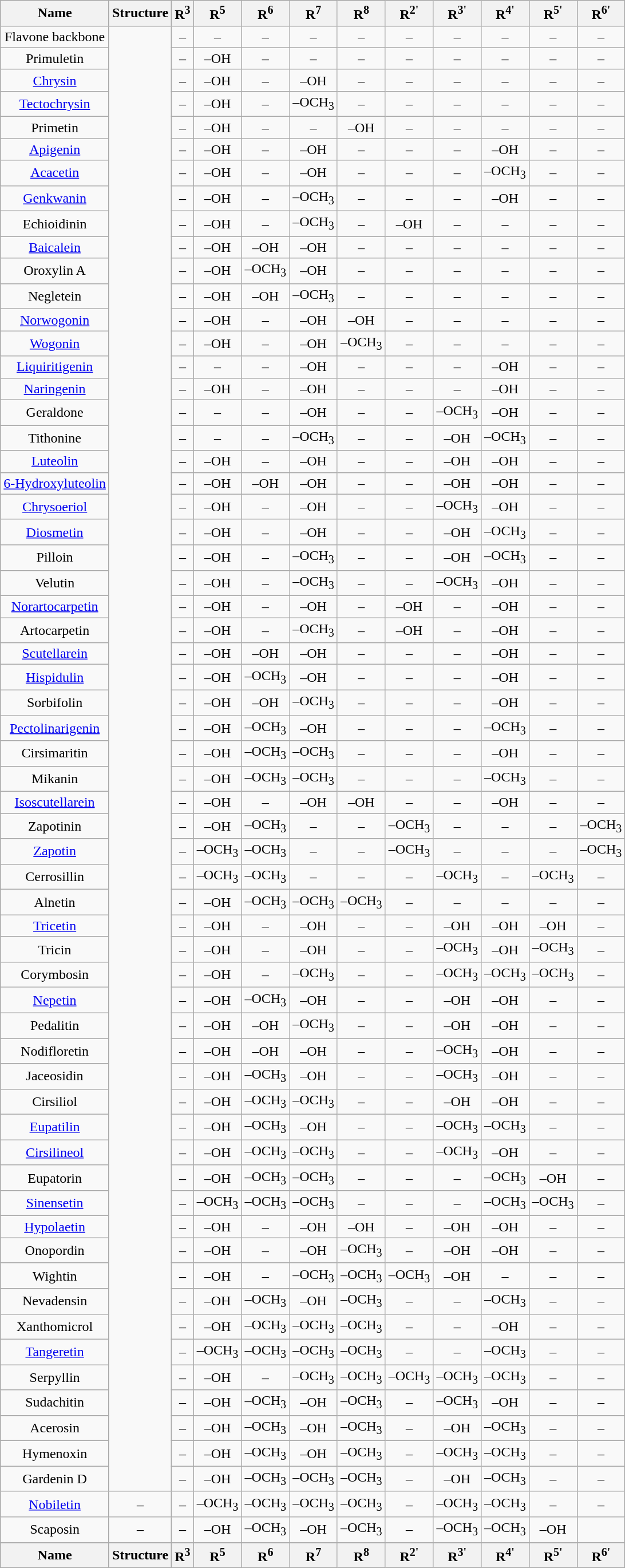<table class="wikitable sortable" style="text-align:center">
<tr>
<th>Name</th>
<th>Structure</th>
<th>R<sup>3</sup></th>
<th>R<sup>5</sup></th>
<th>R<sup>6</sup></th>
<th>R<sup>7</sup></th>
<th>R<sup>8</sup></th>
<th>R<sup>2'</sup></th>
<th>R<sup>3'</sup></th>
<th>R<sup>4'</sup></th>
<th>R<sup>5'</sup></th>
<th>R<sup>6'</sup></th>
</tr>
<tr>
<td>Flavone backbone</td>
<td rowspan="60"></td>
<td>–</td>
<td>–</td>
<td>–</td>
<td>–</td>
<td>–</td>
<td>–</td>
<td>–</td>
<td>–</td>
<td>–</td>
<td>–</td>
</tr>
<tr>
<td>Primuletin</td>
<td>–</td>
<td>–OH</td>
<td>–</td>
<td>–</td>
<td>–</td>
<td>–</td>
<td>–</td>
<td>–</td>
<td>–</td>
<td>–</td>
</tr>
<tr>
<td><a href='#'>Chrysin</a></td>
<td>–</td>
<td>–OH</td>
<td>–</td>
<td>–OH</td>
<td>–</td>
<td>–</td>
<td>–</td>
<td>–</td>
<td>–</td>
<td>–</td>
</tr>
<tr>
<td><a href='#'>Tectochrysin</a></td>
<td>–</td>
<td>–OH</td>
<td>–</td>
<td>–OCH<sub>3</sub></td>
<td>–</td>
<td>–</td>
<td>–</td>
<td>–</td>
<td>–</td>
<td>–</td>
</tr>
<tr>
<td>Primetin</td>
<td>–</td>
<td>–OH</td>
<td>–</td>
<td>–</td>
<td>–OH</td>
<td>–</td>
<td>–</td>
<td>–</td>
<td>–</td>
<td>–</td>
</tr>
<tr>
<td><a href='#'>Apigenin</a></td>
<td>–</td>
<td>–OH</td>
<td>–</td>
<td>–OH</td>
<td>–</td>
<td>–</td>
<td>–</td>
<td>–OH</td>
<td>–</td>
<td>–</td>
</tr>
<tr>
<td><a href='#'>Acacetin</a></td>
<td>–</td>
<td>–OH</td>
<td>–</td>
<td>–OH</td>
<td>–</td>
<td>–</td>
<td>–</td>
<td>–OCH<sub>3</sub></td>
<td>–</td>
<td>–</td>
</tr>
<tr>
<td><a href='#'>Genkwanin</a></td>
<td>–</td>
<td>–OH</td>
<td>–</td>
<td>–OCH<sub>3</sub></td>
<td>–</td>
<td>–</td>
<td>–</td>
<td>–OH</td>
<td>–</td>
<td>–</td>
</tr>
<tr>
<td>Echioidinin</td>
<td>–</td>
<td>–OH</td>
<td>–</td>
<td>–OCH<sub>3</sub></td>
<td>–</td>
<td>–OH</td>
<td>–</td>
<td>–</td>
<td>–</td>
<td>–</td>
</tr>
<tr>
<td><a href='#'>Baicalein</a></td>
<td>–</td>
<td>–OH</td>
<td>–OH</td>
<td>–OH</td>
<td>–</td>
<td>–</td>
<td>–</td>
<td>–</td>
<td>–</td>
<td>–</td>
</tr>
<tr>
<td>Oroxylin A</td>
<td>–</td>
<td>–OH</td>
<td>–OCH<sub>3</sub></td>
<td>–OH</td>
<td>–</td>
<td>–</td>
<td>–</td>
<td>–</td>
<td>–</td>
<td>–</td>
</tr>
<tr>
<td>Negletein</td>
<td>–</td>
<td>–OH</td>
<td>–OH</td>
<td>–OCH<sub>3</sub></td>
<td>–</td>
<td>–</td>
<td>–</td>
<td>–</td>
<td>–</td>
<td>–</td>
</tr>
<tr>
<td><a href='#'>Norwogonin</a></td>
<td>–</td>
<td>–OH</td>
<td>–</td>
<td>–OH</td>
<td>–OH</td>
<td>–</td>
<td>–</td>
<td>–</td>
<td>–</td>
<td>–</td>
</tr>
<tr>
<td><a href='#'>Wogonin</a></td>
<td>–</td>
<td>–OH</td>
<td>–</td>
<td>–OH</td>
<td>–OCH<sub>3</sub></td>
<td>–</td>
<td>–</td>
<td>–</td>
<td>–</td>
<td>–</td>
</tr>
<tr>
<td><a href='#'>Liquiritigenin</a></td>
<td>–</td>
<td>–</td>
<td>–</td>
<td>–OH</td>
<td>–</td>
<td>–</td>
<td>–</td>
<td>–OH</td>
<td>–</td>
<td>–</td>
</tr>
<tr>
<td><a href='#'>Naringenin</a></td>
<td>–</td>
<td>–OH</td>
<td>–</td>
<td>–OH</td>
<td>–</td>
<td>–</td>
<td>–</td>
<td>–OH</td>
<td>–</td>
<td>–</td>
</tr>
<tr>
<td>Geraldone</td>
<td>–</td>
<td>–</td>
<td>–</td>
<td>–OH</td>
<td>–</td>
<td>–</td>
<td>–OCH<sub>3</sub></td>
<td>–OH</td>
<td>–</td>
<td>–</td>
</tr>
<tr>
<td>Tithonine</td>
<td>–</td>
<td>–</td>
<td>–</td>
<td>–OCH<sub>3</sub></td>
<td>–</td>
<td>–</td>
<td>–OH</td>
<td>–OCH<sub>3</sub></td>
<td>–</td>
<td>–</td>
</tr>
<tr>
<td><a href='#'>Luteolin</a></td>
<td>–</td>
<td>–OH</td>
<td>–</td>
<td>–OH</td>
<td>–</td>
<td>–</td>
<td>–OH</td>
<td>–OH</td>
<td>–</td>
<td>–</td>
</tr>
<tr>
<td><a href='#'>6-Hydroxyluteolin</a></td>
<td>–</td>
<td>–OH</td>
<td>–OH</td>
<td>–OH</td>
<td>–</td>
<td>–</td>
<td>–OH</td>
<td>–OH</td>
<td>–</td>
<td>–</td>
</tr>
<tr>
<td><a href='#'>Chrysoeriol</a></td>
<td>–</td>
<td>–OH</td>
<td>–</td>
<td>–OH</td>
<td>–</td>
<td>–</td>
<td>–OCH<sub>3</sub></td>
<td>–OH</td>
<td>–</td>
<td>–</td>
</tr>
<tr>
<td><a href='#'>Diosmetin</a></td>
<td>–</td>
<td>–OH</td>
<td>–</td>
<td>–OH</td>
<td>–</td>
<td>–</td>
<td>–OH</td>
<td>–OCH<sub>3</sub></td>
<td>–</td>
<td>–</td>
</tr>
<tr>
<td>Pilloin</td>
<td>–</td>
<td>–OH</td>
<td>–</td>
<td>–OCH<sub>3</sub></td>
<td>–</td>
<td>–</td>
<td>–OH</td>
<td>–OCH<sub>3</sub></td>
<td>–</td>
<td>–</td>
</tr>
<tr>
<td>Velutin</td>
<td>–</td>
<td>–OH</td>
<td>–</td>
<td>–OCH<sub>3</sub></td>
<td>–</td>
<td>–</td>
<td>–OCH<sub>3</sub></td>
<td>–OH</td>
<td>–</td>
<td>–</td>
</tr>
<tr>
<td><a href='#'>Norartocarpetin</a></td>
<td>–</td>
<td>–OH</td>
<td>–</td>
<td>–OH</td>
<td>–</td>
<td>–OH</td>
<td>–</td>
<td>–OH</td>
<td>–</td>
<td>–</td>
</tr>
<tr>
<td>Artocarpetin</td>
<td>–</td>
<td>–OH</td>
<td>–</td>
<td>–OCH<sub>3</sub></td>
<td>–</td>
<td>–OH</td>
<td>–</td>
<td>–OH</td>
<td>–</td>
<td>–</td>
</tr>
<tr>
<td><a href='#'>Scutellarein</a></td>
<td>–</td>
<td>–OH</td>
<td>–OH</td>
<td>–OH</td>
<td>–</td>
<td>–</td>
<td>–</td>
<td>–OH</td>
<td>–</td>
<td>–</td>
</tr>
<tr>
<td><a href='#'>Hispidulin</a></td>
<td>–</td>
<td>–OH</td>
<td>–OCH<sub>3</sub></td>
<td>–OH</td>
<td>–</td>
<td>–</td>
<td>–</td>
<td>–OH</td>
<td>–</td>
<td>–</td>
</tr>
<tr>
<td>Sorbifolin</td>
<td>–</td>
<td>–OH</td>
<td>–OH</td>
<td>–OCH<sub>3</sub></td>
<td>–</td>
<td>–</td>
<td>–</td>
<td>–OH</td>
<td>–</td>
<td>–</td>
</tr>
<tr>
<td><a href='#'>Pectolinarigenin</a></td>
<td>–</td>
<td>–OH</td>
<td>–OCH<sub>3</sub></td>
<td>–OH</td>
<td>–</td>
<td>–</td>
<td>–</td>
<td>–OCH<sub>3</sub></td>
<td>–</td>
<td>–</td>
</tr>
<tr>
<td>Cirsimaritin</td>
<td>–</td>
<td>–OH</td>
<td>–OCH<sub>3</sub></td>
<td>–OCH<sub>3</sub></td>
<td>–</td>
<td>–</td>
<td>–</td>
<td>–OH</td>
<td>–</td>
<td>–</td>
</tr>
<tr>
<td>Mikanin</td>
<td>–</td>
<td>–OH</td>
<td>–OCH<sub>3</sub></td>
<td>–OCH<sub>3</sub></td>
<td>–</td>
<td>–</td>
<td>–</td>
<td>–OCH<sub>3</sub></td>
<td>–</td>
<td>–</td>
</tr>
<tr>
<td><a href='#'>Isoscutellarein</a></td>
<td>–</td>
<td>–OH</td>
<td>–</td>
<td>–OH</td>
<td>–OH</td>
<td>–</td>
<td>–</td>
<td>–OH</td>
<td>–</td>
<td>–</td>
</tr>
<tr>
<td>Zapotinin</td>
<td>–</td>
<td>–OH</td>
<td>–OCH<sub>3</sub></td>
<td>–</td>
<td>–</td>
<td>–OCH<sub>3</sub></td>
<td>–</td>
<td>–</td>
<td>–</td>
<td>–OCH<sub>3</sub></td>
</tr>
<tr>
<td><a href='#'>Zapotin</a></td>
<td>–</td>
<td>–OCH<sub>3</sub></td>
<td>–OCH<sub>3</sub></td>
<td>–</td>
<td>–</td>
<td>–OCH<sub>3</sub></td>
<td>–</td>
<td>–</td>
<td>–</td>
<td>–OCH<sub>3</sub></td>
</tr>
<tr>
<td>Cerrosillin</td>
<td>–</td>
<td>–OCH<sub>3</sub></td>
<td>–OCH<sub>3</sub></td>
<td>–</td>
<td>–</td>
<td>–</td>
<td>–OCH<sub>3</sub></td>
<td>–</td>
<td>–OCH<sub>3</sub></td>
<td>–</td>
</tr>
<tr>
<td>Alnetin</td>
<td>–</td>
<td>–OH</td>
<td>–OCH<sub>3</sub></td>
<td>–OCH<sub>3</sub></td>
<td>–OCH<sub>3</sub></td>
<td>–</td>
<td>–</td>
<td>–</td>
<td>–</td>
<td>–</td>
</tr>
<tr>
<td><a href='#'>Tricetin</a></td>
<td>–</td>
<td>–OH</td>
<td>–</td>
<td>–OH</td>
<td>–</td>
<td>–</td>
<td>–OH</td>
<td>–OH</td>
<td>–OH</td>
<td>–</td>
</tr>
<tr>
<td>Tricin</td>
<td>–</td>
<td>–OH</td>
<td>–</td>
<td>–OH</td>
<td>–</td>
<td>–</td>
<td>–OCH<sub>3</sub></td>
<td>–OH</td>
<td>–OCH<sub>3</sub></td>
<td>–</td>
</tr>
<tr>
<td>Corymbosin</td>
<td>–</td>
<td>–OH</td>
<td>–</td>
<td>–OCH<sub>3</sub></td>
<td>–</td>
<td>–</td>
<td>–OCH<sub>3</sub></td>
<td>–OCH<sub>3</sub></td>
<td>–OCH<sub>3</sub></td>
<td>–</td>
</tr>
<tr>
<td><a href='#'>Nepetin</a></td>
<td>–</td>
<td>–OH</td>
<td>–OCH<sub>3</sub></td>
<td>–OH</td>
<td>–</td>
<td>–</td>
<td>–OH</td>
<td>–OH</td>
<td>–</td>
<td>–</td>
</tr>
<tr>
<td>Pedalitin</td>
<td>–</td>
<td>–OH</td>
<td>–OH</td>
<td>–OCH<sub>3</sub></td>
<td>–</td>
<td>–</td>
<td>–OH</td>
<td>–OH</td>
<td>–</td>
<td>–</td>
</tr>
<tr>
<td>Nodifloretin</td>
<td>–</td>
<td>–OH</td>
<td>–OH</td>
<td>–OH</td>
<td>–</td>
<td>–</td>
<td>–OCH<sub>3</sub></td>
<td>–OH</td>
<td>–</td>
<td>–</td>
</tr>
<tr>
<td>Jaceosidin</td>
<td>–</td>
<td>–OH</td>
<td>–OCH<sub>3</sub></td>
<td>–OH</td>
<td>–</td>
<td>–</td>
<td>–OCH<sub>3</sub></td>
<td>–OH</td>
<td>–</td>
<td>–</td>
</tr>
<tr>
<td>Cirsiliol</td>
<td>–</td>
<td>–OH</td>
<td>–OCH<sub>3</sub></td>
<td>–OCH<sub>3</sub></td>
<td>–</td>
<td>–</td>
<td>–OH</td>
<td>–OH</td>
<td>–</td>
<td>–</td>
</tr>
<tr>
<td><a href='#'>Eupatilin</a></td>
<td>–</td>
<td>–OH</td>
<td>–OCH<sub>3</sub></td>
<td>–OH</td>
<td>–</td>
<td>–</td>
<td>–OCH<sub>3</sub></td>
<td>–OCH<sub>3</sub></td>
<td>–</td>
<td>–</td>
</tr>
<tr>
<td><a href='#'>Cirsilineol</a></td>
<td>–</td>
<td>–OH</td>
<td>–OCH<sub>3</sub></td>
<td>–OCH<sub>3</sub></td>
<td>–</td>
<td>–</td>
<td>–OCH<sub>3</sub></td>
<td>–OH</td>
<td>–</td>
<td>–</td>
</tr>
<tr>
<td>Eupatorin</td>
<td>–</td>
<td>–OH</td>
<td>–OCH<sub>3</sub></td>
<td>–OCH<sub>3</sub></td>
<td>–</td>
<td>–</td>
<td>–</td>
<td>–OCH<sub>3</sub></td>
<td>–OH</td>
<td>–</td>
</tr>
<tr>
<td><a href='#'>Sinensetin</a></td>
<td>–</td>
<td>–OCH<sub>3</sub></td>
<td>–OCH<sub>3</sub></td>
<td>–OCH<sub>3</sub></td>
<td>–</td>
<td>–</td>
<td>–</td>
<td>–OCH<sub>3</sub></td>
<td>–OCH<sub>3</sub></td>
<td>–</td>
</tr>
<tr>
<td><a href='#'>Hypolaetin</a></td>
<td>–</td>
<td>–OH</td>
<td>–</td>
<td>–OH</td>
<td>–OH</td>
<td>–</td>
<td>–OH</td>
<td>–OH</td>
<td>–</td>
<td>–</td>
</tr>
<tr>
<td>Onopordin</td>
<td>–</td>
<td>–OH</td>
<td>–</td>
<td>–OH</td>
<td>–OCH<sub>3</sub></td>
<td>–</td>
<td>–OH</td>
<td>–OH</td>
<td>–</td>
<td>–</td>
</tr>
<tr>
<td>Wightin</td>
<td>–</td>
<td>–OH</td>
<td>–</td>
<td>–OCH<sub>3</sub></td>
<td>–OCH<sub>3</sub></td>
<td>–OCH<sub>3</sub></td>
<td>–OH</td>
<td>–</td>
<td>–</td>
<td>–</td>
</tr>
<tr>
<td>Nevadensin</td>
<td>–</td>
<td>–OH</td>
<td>–OCH<sub>3</sub></td>
<td>–OH</td>
<td>–OCH<sub>3</sub></td>
<td>–</td>
<td>–</td>
<td>–OCH<sub>3</sub></td>
<td>–</td>
<td>–</td>
</tr>
<tr>
<td>Xanthomicrol</td>
<td>–</td>
<td>–OH</td>
<td>–OCH<sub>3</sub></td>
<td>–OCH<sub>3</sub></td>
<td>–OCH<sub>3</sub></td>
<td>–</td>
<td>–</td>
<td>–OH</td>
<td>–</td>
<td>–</td>
</tr>
<tr>
<td><a href='#'>Tangeretin</a></td>
<td>–</td>
<td>–OCH<sub>3</sub></td>
<td>–OCH<sub>3</sub></td>
<td>–OCH<sub>3</sub></td>
<td>–OCH<sub>3</sub></td>
<td>–</td>
<td>–</td>
<td>–OCH<sub>3</sub></td>
<td>–</td>
<td>–</td>
</tr>
<tr>
<td>Serpyllin</td>
<td>–</td>
<td>–OH</td>
<td>–</td>
<td>–OCH<sub>3</sub></td>
<td>–OCH<sub>3</sub></td>
<td>–OCH<sub>3</sub></td>
<td>–OCH<sub>3</sub></td>
<td>–OCH<sub>3</sub></td>
<td>–</td>
<td>–</td>
</tr>
<tr>
<td>Sudachitin</td>
<td>–</td>
<td>–OH</td>
<td>–OCH<sub>3</sub></td>
<td>–OH</td>
<td>–OCH<sub>3</sub></td>
<td>–</td>
<td>–OCH<sub>3</sub></td>
<td>–OH</td>
<td>–</td>
<td>–</td>
</tr>
<tr>
<td>Acerosin</td>
<td>–</td>
<td>–OH</td>
<td>–OCH<sub>3</sub></td>
<td>–OH</td>
<td>–OCH<sub>3</sub></td>
<td>–</td>
<td>–OH</td>
<td>–OCH<sub>3</sub></td>
<td>–</td>
<td>–</td>
</tr>
<tr>
<td>Hymenoxin</td>
<td>–</td>
<td>–OH</td>
<td>–OCH<sub>3</sub></td>
<td>–OH</td>
<td>–OCH<sub>3</sub></td>
<td>–</td>
<td>–OCH<sub>3</sub></td>
<td>–OCH<sub>3</sub></td>
<td>–</td>
<td>–</td>
</tr>
<tr>
<td>Gardenin D</td>
<td>–</td>
<td>–OH</td>
<td>–OCH<sub>3</sub></td>
<td>–OCH<sub>3</sub></td>
<td>–OCH<sub>3</sub></td>
<td>–</td>
<td>–OH</td>
<td>–OCH<sub>3</sub></td>
<td>–</td>
<td>–</td>
</tr>
<tr>
<td><a href='#'>Nobiletin</a></td>
<td>–</td>
<td>–</td>
<td>–OCH<sub>3</sub></td>
<td>–OCH<sub>3</sub></td>
<td>–OCH<sub>3</sub></td>
<td>–OCH<sub>3</sub></td>
<td>–</td>
<td>–OCH<sub>3</sub></td>
<td>–OCH<sub>3</sub></td>
<td>–</td>
<td>–</td>
</tr>
<tr>
<td>Scaposin</td>
<td>–</td>
<td>–</td>
<td>–OH</td>
<td>–OCH<sub>3</sub></td>
<td>–OH</td>
<td>–OCH<sub>3</sub></td>
<td>–</td>
<td>–OCH<sub>3</sub></td>
<td>–OCH<sub>3</sub></td>
<td>–OH</td>
</tr>
<tr>
</tr>
<tr>
<th>Name</th>
<th>Structure</th>
<th>R<sup>3</sup></th>
<th>R<sup>5</sup></th>
<th>R<sup>6</sup></th>
<th>R<sup>7</sup></th>
<th>R<sup>8</sup></th>
<th>R<sup>2'</sup></th>
<th>R<sup>3'</sup></th>
<th>R<sup>4'</sup></th>
<th>R<sup>5'</sup></th>
<th>R<sup>6'</sup></th>
</tr>
</table>
